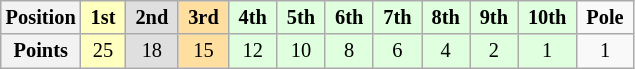<table class="wikitable" style="font-size:85%; text-align:center">
<tr>
<th>Position</th>
<td style="background:#FFFFBF;"> <strong>1st</strong> </td>
<td style="background:#DFDFDF;"> <strong>2nd</strong> </td>
<td style="background:#FFDF9F;"> <strong>3rd</strong> </td>
<td style="background:#DFFFDF;"> <strong>4th</strong> </td>
<td style="background:#DFFFDF;"> <strong>5th</strong> </td>
<td style="background:#DFFFDF;"> <strong>6th</strong> </td>
<td style="background:#DFFFDF;"> <strong>7th</strong> </td>
<td style="background:#DFFFDF;"> <strong>8th</strong> </td>
<td style="background:#DFFFDF;"> <strong>9th</strong> </td>
<td style="background:#DFFFDF;"> <strong>10th</strong> </td>
<td> <strong>Pole</strong> </td>
</tr>
<tr>
<th>Points</th>
<td style="background:#FFFFBF;">25</td>
<td style="background:#DFDFDF;">18</td>
<td style="background:#FFDF9F;">15</td>
<td style="background:#DFFFDF;">12</td>
<td style="background:#DFFFDF;">10</td>
<td style="background:#DFFFDF;">8</td>
<td style="background:#DFFFDF;">6</td>
<td style="background:#DFFFDF;">4</td>
<td style="background:#DFFFDF;">2</td>
<td style="background:#DFFFDF;">1</td>
<td>1</td>
</tr>
</table>
